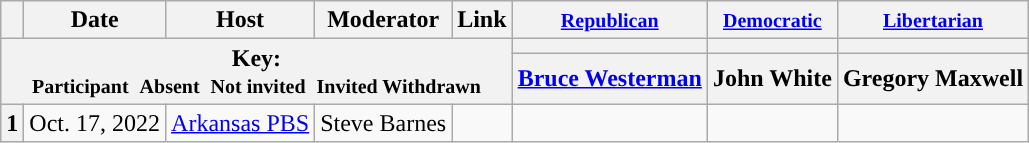<table class="wikitable" style="text-align:center;">
<tr>
<th scope="col"></th>
<th scope="col">Date</th>
<th scope="col">Host</th>
<th scope="col">Moderator</th>
<th scope="col">Link</th>
<th scope="col"><small><a href='#'>Republican</a></small></th>
<th scope="col"><small><a href='#'>Democratic</a></small></th>
<th scope="col"><small><a href='#'>Libertarian</a></small></th>
</tr>
<tr>
<th colspan="5" rowspan="2">Key:<br> <small>Participant </small>  <small>Absent </small>  <small>Not invited </small>  <small>Invited  Withdrawn</small></th>
<th scope="col" style="background:"></th>
<th scope="col" style="background:"></th>
<th scope="col" style="background:"></th>
</tr>
<tr>
<th scope="col"><a href='#'>Bruce Westerman</a></th>
<th scope="col">John White</th>
<th scope="col">Gregory Maxwell</th>
</tr>
<tr>
<th>1</th>
<td style="white-space:nowrap;">Oct. 17, 2022</td>
<td style="white-space:nowrap;"><a href='#'>Arkansas PBS</a></td>
<td style="white-space:nowrap;">Steve Barnes</td>
<td style="white-space:nowrap;"></td>
<td></td>
<td></td>
<td></td>
</tr>
</table>
